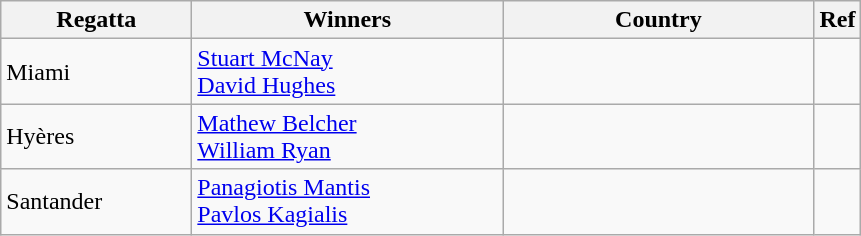<table class="wikitable">
<tr>
<th width=120>Regatta</th>
<th width=200px>Winners</th>
<th width=200px>Country</th>
<th>Ref</th>
</tr>
<tr>
<td>Miami</td>
<td><a href='#'>Stuart McNay</a><br><a href='#'>David Hughes</a></td>
<td> </td>
<td></td>
</tr>
<tr>
<td>Hyères</td>
<td><a href='#'>Mathew Belcher</a><br><a href='#'>William Ryan</a></td>
<td> </td>
<td></td>
</tr>
<tr>
<td>Santander</td>
<td><a href='#'>Panagiotis Mantis</a><br><a href='#'>Pavlos Kagialis</a></td>
<td> </td>
<td></td>
</tr>
</table>
